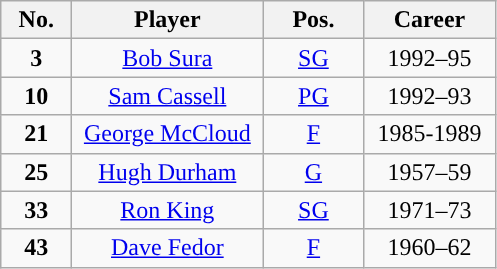<table class="wikitable sortable" style="text-align:center">
<tr>
<th width=40px>No.</th>
<th width=120px>Player</th>
<th width=60px>Pos.</th>
<th width=80px>Career</th>
</tr>
<tr>
<td><strong>3</strong></td>
<td><a href='#'>Bob Sura</a></td>
<td><a href='#'>SG</a></td>
<td>1992–95</td>
</tr>
<tr>
<td><strong>10</strong></td>
<td><a href='#'>Sam Cassell</a></td>
<td><a href='#'>PG</a></td>
<td>1992–93</td>
</tr>
<tr>
<td><strong>21</strong></td>
<td><a href='#'>George McCloud</a></td>
<td><a href='#'>F</a></td>
<td>1985-1989</td>
</tr>
<tr>
<td><strong>25</strong></td>
<td><a href='#'>Hugh Durham</a></td>
<td><a href='#'>G</a></td>
<td>1957–59</td>
</tr>
<tr>
<td><strong>33</strong></td>
<td><a href='#'>Ron King</a></td>
<td><a href='#'>SG</a></td>
<td>1971–73</td>
</tr>
<tr>
<td><strong>43</strong></td>
<td><a href='#'>Dave Fedor</a></td>
<td><a href='#'>F</a></td>
<td>1960–62</td>
</tr>
</table>
